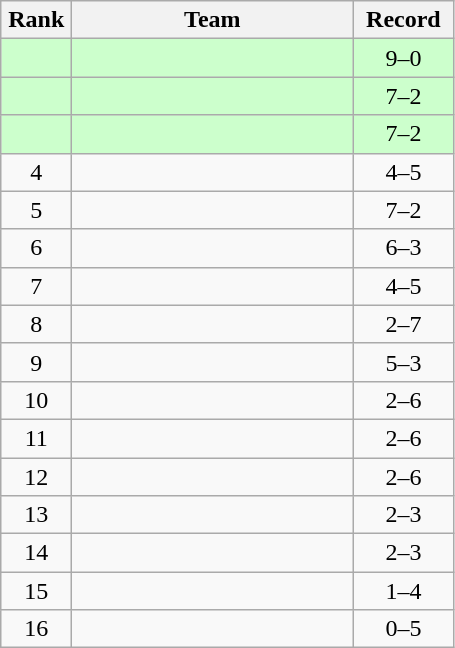<table class="wikitable" style="text-align: center;">
<tr>
<th width=40>Rank</th>
<th width=180>Team</th>
<th width=60>Record</th>
</tr>
<tr bgcolor="#ccffcc">
<td></td>
<td align="left"></td>
<td>9–0</td>
</tr>
<tr bgcolor="#ccffcc">
<td></td>
<td align="left"></td>
<td>7–2</td>
</tr>
<tr bgcolor="#ccffcc">
<td></td>
<td align="left"></td>
<td>7–2</td>
</tr>
<tr>
<td>4</td>
<td align="left"></td>
<td>4–5</td>
</tr>
<tr>
<td>5</td>
<td align="left"></td>
<td>7–2</td>
</tr>
<tr>
<td>6</td>
<td align="left"></td>
<td>6–3</td>
</tr>
<tr>
<td>7</td>
<td align="left"></td>
<td>4–5</td>
</tr>
<tr>
<td>8</td>
<td align="left"></td>
<td>2–7</td>
</tr>
<tr>
<td>9</td>
<td align="left"></td>
<td>5–3</td>
</tr>
<tr>
<td>10</td>
<td align="left"></td>
<td>2–6</td>
</tr>
<tr>
<td>11</td>
<td align="left"></td>
<td>2–6</td>
</tr>
<tr>
<td>12</td>
<td align="left"></td>
<td>2–6</td>
</tr>
<tr>
<td>13</td>
<td align="left"></td>
<td>2–3</td>
</tr>
<tr>
<td>14</td>
<td align="left"></td>
<td>2–3</td>
</tr>
<tr>
<td>15</td>
<td align="left"></td>
<td>1–4</td>
</tr>
<tr>
<td>16</td>
<td align="left"></td>
<td>0–5</td>
</tr>
</table>
